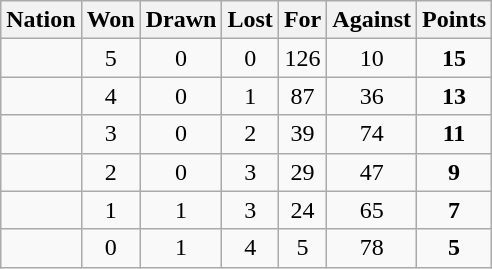<table class="wikitable" style="text-align: center;">
<tr>
<th>Nation</th>
<th>Won</th>
<th>Drawn</th>
<th>Lost</th>
<th>For</th>
<th>Against</th>
<th>Points</th>
</tr>
<tr>
<td align="left"></td>
<td>5</td>
<td>0</td>
<td>0</td>
<td>126</td>
<td>10</td>
<td><strong>15</strong></td>
</tr>
<tr>
<td align="left"></td>
<td>4</td>
<td>0</td>
<td>1</td>
<td>87</td>
<td>36</td>
<td><strong>13</strong></td>
</tr>
<tr>
<td align="left"></td>
<td>3</td>
<td>0</td>
<td>2</td>
<td>39</td>
<td>74</td>
<td><strong>11</strong></td>
</tr>
<tr>
<td align="left"></td>
<td>2</td>
<td>0</td>
<td>3</td>
<td>29</td>
<td>47</td>
<td><strong>9</strong></td>
</tr>
<tr>
<td align="left"></td>
<td>1</td>
<td>1</td>
<td>3</td>
<td>24</td>
<td>65</td>
<td><strong>7</strong></td>
</tr>
<tr>
<td align="left"></td>
<td>0</td>
<td>1</td>
<td>4</td>
<td>5</td>
<td>78</td>
<td><strong>5</strong></td>
</tr>
</table>
